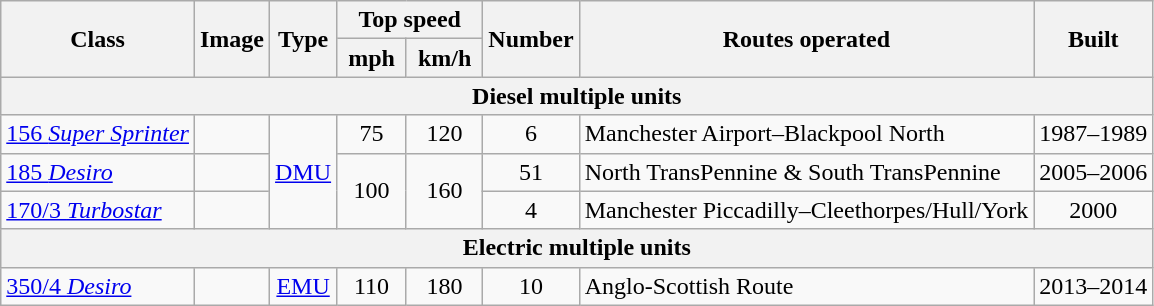<table class="wikitable">
<tr ---- bgcolor=#f9f9f9>
<th rowspan="2">Class</th>
<th rowspan="2">Image</th>
<th rowspan="2">Type</th>
<th colspan="2">Top speed</th>
<th rowspan="2">Number</th>
<th rowspan="2">Routes operated</th>
<th rowspan="2">Built</th>
</tr>
<tr ---- bgcolor=#f9f9f9>
<th> mph </th>
<th> km/h </th>
</tr>
<tr>
<th colspan="8">Diesel multiple units</th>
</tr>
<tr>
<td><a href='#'>156 <em>Super Sprinter</em></a></td>
<td></td>
<td align="center" rowspan="3"><a href='#'>DMU</a></td>
<td align="center">75</td>
<td align="center">120</td>
<td align="center">6</td>
<td>Manchester Airport–Blackpool North</td>
<td align="center">1987–1989</td>
</tr>
<tr>
<td><a href='#'>185 <em>Desiro</em></a></td>
<td></td>
<td align="center" rowspan="2">100</td>
<td align="center" rowspan="2">160</td>
<td align="center">51</td>
<td>North TransPennine & South TransPennine</td>
<td align="center">2005–2006</td>
</tr>
<tr>
<td><a href='#'>170/3 <em>Turbostar</em></a></td>
<td></td>
<td align="center">4</td>
<td>Manchester Piccadilly–Cleethorpes/Hull/York</td>
<td align="center">2000</td>
</tr>
<tr>
<th colspan="8">Electric multiple units</th>
</tr>
<tr>
<td><a href='#'>350/4 <em>Desiro</em></a></td>
<td></td>
<td align=center><a href='#'>EMU</a></td>
<td align=center>110</td>
<td align=center>180</td>
<td align=center>10</td>
<td>Anglo-Scottish Route</td>
<td align=center>2013–2014</td>
</tr>
</table>
